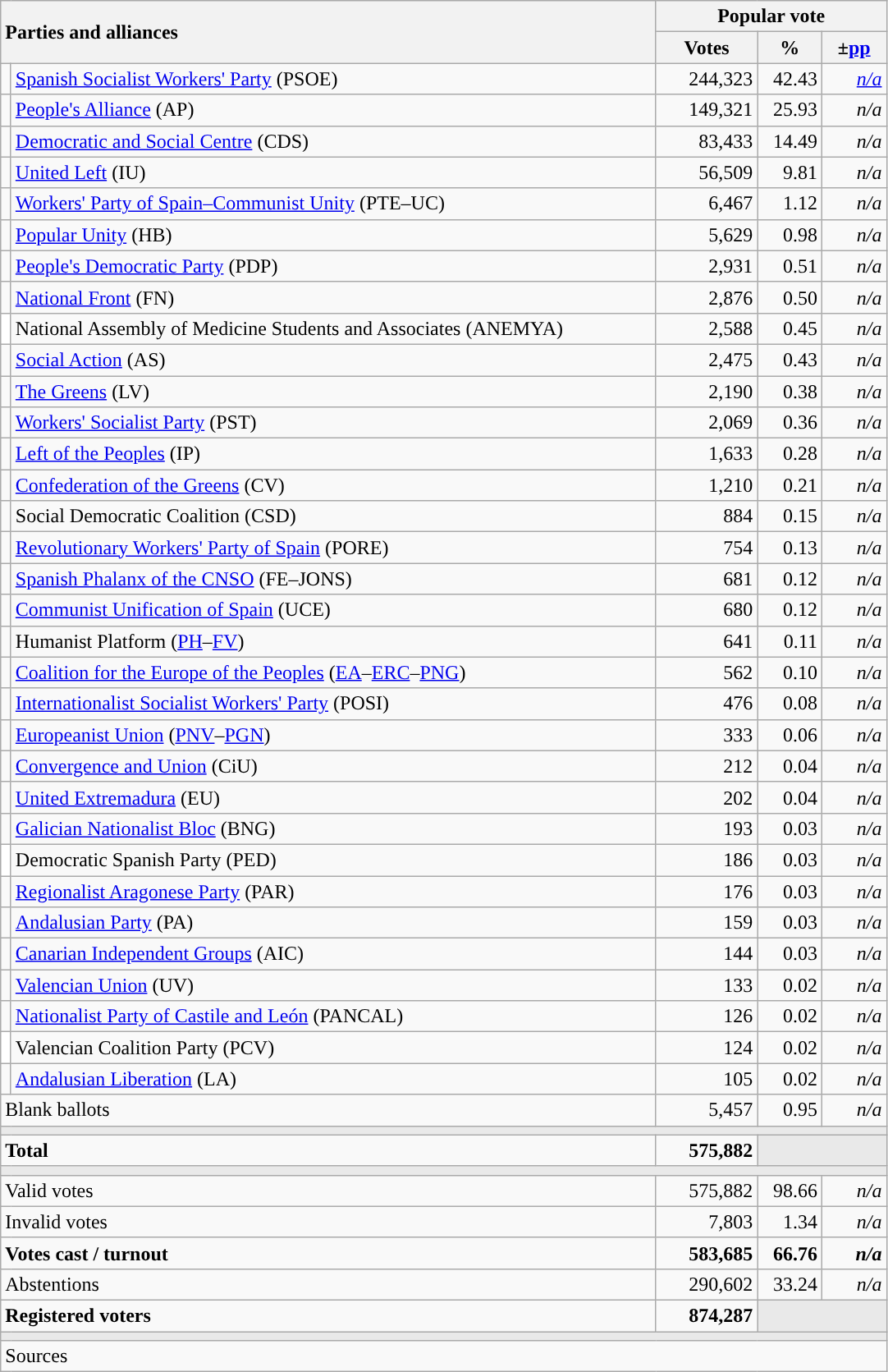<table class="wikitable" style="text-align:right">
<tr>
<th style="text-align:left;" rowspan="2" colspan="2" width="525">Parties and alliances</th>
<th colspan="3">Popular vote</th>
</tr>
<tr>
<th width="75">Votes</th>
<th width="45">%</th>
<th width="45">±<a href='#'>pp</a></th>
</tr>
<tr>
<td width="1" style="color:inherit;background:"></td>
<td align="left"><a href='#'>Spanish Socialist Workers' Party</a> (PSOE)</td>
<td>244,323</td>
<td>42.43</td>
<td><em><a href='#'>n/a</a></em></td>
</tr>
<tr>
<td style="color:inherit;background:"></td>
<td align="left"><a href='#'>People's Alliance</a> (AP)</td>
<td>149,321</td>
<td>25.93</td>
<td><em>n/a</em></td>
</tr>
<tr>
<td style="color:inherit;background:"></td>
<td align="left"><a href='#'>Democratic and Social Centre</a> (CDS)</td>
<td>83,433</td>
<td>14.49</td>
<td><em>n/a</em></td>
</tr>
<tr>
<td style="color:inherit;background:"></td>
<td align="left"><a href='#'>United Left</a> (IU)</td>
<td>56,509</td>
<td>9.81</td>
<td><em>n/a</em></td>
</tr>
<tr>
<td style="color:inherit;background:"></td>
<td align="left"><a href='#'>Workers' Party of Spain–Communist Unity</a> (PTE–UC)</td>
<td>6,467</td>
<td>1.12</td>
<td><em>n/a</em></td>
</tr>
<tr>
<td style="color:inherit;background:"></td>
<td align="left"><a href='#'>Popular Unity</a> (HB)</td>
<td>5,629</td>
<td>0.98</td>
<td><em>n/a</em></td>
</tr>
<tr>
<td style="color:inherit;background:"></td>
<td align="left"><a href='#'>People's Democratic Party</a> (PDP)</td>
<td>2,931</td>
<td>0.51</td>
<td><em>n/a</em></td>
</tr>
<tr>
<td style="color:inherit;background:"></td>
<td align="left"><a href='#'>National Front</a> (FN)</td>
<td>2,876</td>
<td>0.50</td>
<td><em>n/a</em></td>
</tr>
<tr>
<td bgcolor="white"></td>
<td align="left">National Assembly of Medicine Students and Associates (ANEMYA)</td>
<td>2,588</td>
<td>0.45</td>
<td><em>n/a</em></td>
</tr>
<tr>
<td style="color:inherit;background:"></td>
<td align="left"><a href='#'>Social Action</a> (AS)</td>
<td>2,475</td>
<td>0.43</td>
<td><em>n/a</em></td>
</tr>
<tr>
<td style="color:inherit;background:"></td>
<td align="left"><a href='#'>The Greens</a> (LV)</td>
<td>2,190</td>
<td>0.38</td>
<td><em>n/a</em></td>
</tr>
<tr>
<td style="color:inherit;background:"></td>
<td align="left"><a href='#'>Workers' Socialist Party</a> (PST)</td>
<td>2,069</td>
<td>0.36</td>
<td><em>n/a</em></td>
</tr>
<tr>
<td style="color:inherit;background:"></td>
<td align="left"><a href='#'>Left of the Peoples</a> (IP)</td>
<td>1,633</td>
<td>0.28</td>
<td><em>n/a</em></td>
</tr>
<tr>
<td style="color:inherit;background:"></td>
<td align="left"><a href='#'>Confederation of the Greens</a> (CV)</td>
<td>1,210</td>
<td>0.21</td>
<td><em>n/a</em></td>
</tr>
<tr>
<td style="color:inherit;background:"></td>
<td align="left">Social Democratic Coalition (CSD)</td>
<td>884</td>
<td>0.15</td>
<td><em>n/a</em></td>
</tr>
<tr>
<td style="color:inherit;background:"></td>
<td align="left"><a href='#'>Revolutionary Workers' Party of Spain</a> (PORE)</td>
<td>754</td>
<td>0.13</td>
<td><em>n/a</em></td>
</tr>
<tr>
<td style="color:inherit;background:"></td>
<td align="left"><a href='#'>Spanish Phalanx of the CNSO</a> (FE–JONS)</td>
<td>681</td>
<td>0.12</td>
<td><em>n/a</em></td>
</tr>
<tr>
<td style="color:inherit;background:"></td>
<td align="left"><a href='#'>Communist Unification of Spain</a> (UCE)</td>
<td>680</td>
<td>0.12</td>
<td><em>n/a</em></td>
</tr>
<tr>
<td style="color:inherit;background:"></td>
<td align="left">Humanist Platform (<a href='#'>PH</a>–<a href='#'>FV</a>)</td>
<td>641</td>
<td>0.11</td>
<td><em>n/a</em></td>
</tr>
<tr>
<td style="color:inherit;background:"></td>
<td align="left"><a href='#'>Coalition for the Europe of the Peoples</a> (<a href='#'>EA</a>–<a href='#'>ERC</a>–<a href='#'>PNG</a>)</td>
<td>562</td>
<td>0.10</td>
<td><em>n/a</em></td>
</tr>
<tr>
<td style="color:inherit;background:"></td>
<td align="left"><a href='#'>Internationalist Socialist Workers' Party</a> (POSI)</td>
<td>476</td>
<td>0.08</td>
<td><em>n/a</em></td>
</tr>
<tr>
<td style="color:inherit;background:"></td>
<td align="left"><a href='#'>Europeanist Union</a> (<a href='#'>PNV</a>–<a href='#'>PGN</a>)</td>
<td>333</td>
<td>0.06</td>
<td><em>n/a</em></td>
</tr>
<tr>
<td style="color:inherit;background:"></td>
<td align="left"><a href='#'>Convergence and Union</a> (CiU)</td>
<td>212</td>
<td>0.04</td>
<td><em>n/a</em></td>
</tr>
<tr>
<td style="color:inherit;background:"></td>
<td align="left"><a href='#'>United Extremadura</a> (EU)</td>
<td>202</td>
<td>0.04</td>
<td><em>n/a</em></td>
</tr>
<tr>
<td style="color:inherit;background:"></td>
<td align="left"><a href='#'>Galician Nationalist Bloc</a> (BNG)</td>
<td>193</td>
<td>0.03</td>
<td><em>n/a</em></td>
</tr>
<tr>
<td bgcolor="white"></td>
<td align="left">Democratic Spanish Party (PED)</td>
<td>186</td>
<td>0.03</td>
<td><em>n/a</em></td>
</tr>
<tr>
<td style="color:inherit;background:"></td>
<td align="left"><a href='#'>Regionalist Aragonese Party</a> (PAR)</td>
<td>176</td>
<td>0.03</td>
<td><em>n/a</em></td>
</tr>
<tr>
<td style="color:inherit;background:"></td>
<td align="left"><a href='#'>Andalusian Party</a> (PA)</td>
<td>159</td>
<td>0.03</td>
<td><em>n/a</em></td>
</tr>
<tr>
<td style="color:inherit;background:"></td>
<td align="left"><a href='#'>Canarian Independent Groups</a> (AIC)</td>
<td>144</td>
<td>0.03</td>
<td><em>n/a</em></td>
</tr>
<tr>
<td style="color:inherit;background:"></td>
<td align="left"><a href='#'>Valencian Union</a> (UV)</td>
<td>133</td>
<td>0.02</td>
<td><em>n/a</em></td>
</tr>
<tr>
<td style="color:inherit;background:"></td>
<td align="left"><a href='#'>Nationalist Party of Castile and León</a> (PANCAL)</td>
<td>126</td>
<td>0.02</td>
<td><em>n/a</em></td>
</tr>
<tr>
<td bgcolor="white"></td>
<td align="left">Valencian Coalition Party (PCV)</td>
<td>124</td>
<td>0.02</td>
<td><em>n/a</em></td>
</tr>
<tr>
<td style="color:inherit;background:"></td>
<td align="left"><a href='#'>Andalusian Liberation</a> (LA)</td>
<td>105</td>
<td>0.02</td>
<td><em>n/a</em></td>
</tr>
<tr>
<td align="left" colspan="2">Blank ballots</td>
<td>5,457</td>
<td>0.95</td>
<td><em>n/a</em></td>
</tr>
<tr>
<td colspan="5" bgcolor="#E9E9E9"></td>
</tr>
<tr style="font-weight:bold;">
<td align="left" colspan="2">Total</td>
<td>575,882</td>
<td bgcolor="#E9E9E9" colspan="2"></td>
</tr>
<tr>
<td colspan="5" bgcolor="#E9E9E9"></td>
</tr>
<tr>
<td align="left" colspan="2">Valid votes</td>
<td>575,882</td>
<td>98.66</td>
<td><em>n/a</em></td>
</tr>
<tr>
<td align="left" colspan="2">Invalid votes</td>
<td>7,803</td>
<td>1.34</td>
<td><em>n/a</em></td>
</tr>
<tr style="font-weight:bold;">
<td align="left" colspan="2">Votes cast / turnout</td>
<td>583,685</td>
<td>66.76</td>
<td><em>n/a</em></td>
</tr>
<tr>
<td align="left" colspan="2">Abstentions</td>
<td>290,602</td>
<td>33.24</td>
<td><em>n/a</em></td>
</tr>
<tr style="font-weight:bold;">
<td align="left" colspan="2">Registered voters</td>
<td>874,287</td>
<td bgcolor="#E9E9E9" colspan="2"></td>
</tr>
<tr>
<td colspan="5" bgcolor="#E9E9E9"></td>
</tr>
<tr>
<td align="left" colspan="5">Sources</td>
</tr>
</table>
